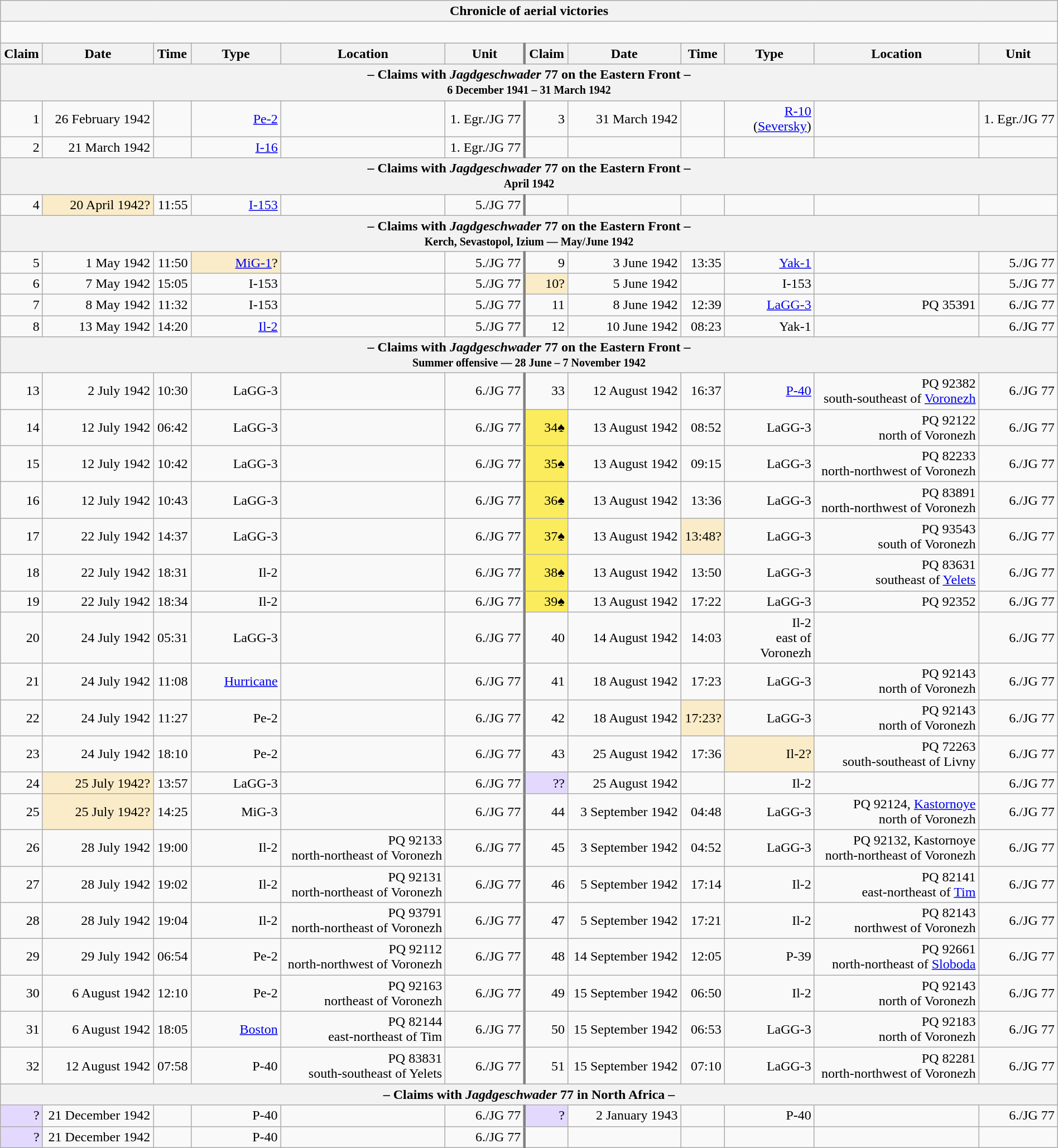<table class="wikitable plainrowheaders collapsible" style="margin-left: auto; margin-right: auto; border: none; text-align:right; width: 100%;">
<tr>
<th colspan="12">Chronicle of aerial victories</th>
</tr>
<tr>
<td colspan="12" style="text-align: left;"><br>

</td>
</tr>
<tr>
<th scope="col">Claim</th>
<th scope="col">Date</th>
<th scope="col">Time</th>
<th scope="col" width="100px">Type</th>
<th scope="col">Location</th>
<th scope="col">Unit</th>
<th scope="col" style="border-left: 3px solid grey;">Claim</th>
<th scope="col">Date</th>
<th scope="col">Time</th>
<th scope="col" width="100px">Type</th>
<th scope="col">Location</th>
<th scope="col">Unit</th>
</tr>
<tr>
<th colspan="12">– Claims with <em>Jagdgeschwader</em> 77 on the Eastern Front –<br><small>6 December 1941 – 31 March 1942</small></th>
</tr>
<tr>
<td>1</td>
<td>26 February 1942</td>
<td></td>
<td><a href='#'>Pe-2</a></td>
<td></td>
<td>1. Egr./JG 77</td>
<td style="border-left: 3px solid grey;">3</td>
<td>31 March 1942</td>
<td></td>
<td><a href='#'>R-10</a> (<a href='#'>Seversky</a>)</td>
<td></td>
<td>1. Egr./JG 77</td>
</tr>
<tr>
<td>2</td>
<td>21 March 1942</td>
<td></td>
<td><a href='#'>I-16</a></td>
<td></td>
<td>1. Egr./JG 77</td>
<td style="border-left: 3px solid grey;"></td>
<td></td>
<td></td>
<td></td>
<td></td>
<td></td>
</tr>
<tr>
<th colspan="12">– Claims with <em>Jagdgeschwader</em> 77 on the Eastern Front –<br><small>April 1942</small></th>
</tr>
<tr>
<td>4</td>
<td style="background:#faecc8">20 April 1942?</td>
<td>11:55</td>
<td><a href='#'>I-153</a></td>
<td></td>
<td>5./JG 77</td>
<td style="border-left: 3px solid grey;"></td>
<td></td>
<td></td>
<td></td>
<td></td>
<td></td>
</tr>
<tr>
<th colspan="12">– Claims with <em>Jagdgeschwader</em> 77 on the Eastern Front –<br><small>Kerch, Sevastopol, Izium — May/June 1942</small></th>
</tr>
<tr>
<td>5</td>
<td>1 May 1942</td>
<td>11:50</td>
<td style="background:#faecc8"><a href='#'>MiG-1</a>?</td>
<td></td>
<td>5./JG 77</td>
<td style="border-left: 3px solid grey;">9</td>
<td>3 June 1942</td>
<td>13:35</td>
<td><a href='#'>Yak-1</a></td>
<td></td>
<td>5./JG 77</td>
</tr>
<tr>
<td>6</td>
<td>7 May 1942</td>
<td>15:05</td>
<td>I-153</td>
<td></td>
<td>5./JG 77</td>
<td style="border-left: 3px solid grey; background:#faecc8">10?</td>
<td>5 June 1942</td>
<td></td>
<td>I-153</td>
<td></td>
<td>5./JG 77</td>
</tr>
<tr>
<td>7</td>
<td>8 May 1942</td>
<td>11:32</td>
<td>I-153</td>
<td></td>
<td>5./JG 77</td>
<td style="border-left: 3px solid grey;">11</td>
<td>8 June 1942</td>
<td>12:39</td>
<td><a href='#'>LaGG-3</a></td>
<td>PQ 35391</td>
<td>6./JG 77</td>
</tr>
<tr>
<td>8</td>
<td>13 May 1942</td>
<td>14:20</td>
<td><a href='#'>Il-2</a></td>
<td></td>
<td>5./JG 77</td>
<td style="border-left: 3px solid grey;">12</td>
<td>10 June 1942</td>
<td>08:23</td>
<td>Yak-1</td>
<td></td>
<td>6./JG 77</td>
</tr>
<tr>
<th colspan="12">– Claims with <em>Jagdgeschwader</em> 77 on the Eastern Front –<br><small>Summer offensive — 28 June – 7 November 1942</small></th>
</tr>
<tr>
<td>13</td>
<td>2 July 1942</td>
<td>10:30</td>
<td>LaGG-3</td>
<td></td>
<td>6./JG 77</td>
<td style="border-left: 3px solid grey;">33</td>
<td>12 August 1942</td>
<td>16:37</td>
<td><a href='#'>P-40</a></td>
<td>PQ 92382<br> south-southeast of <a href='#'>Voronezh</a></td>
<td>6./JG 77</td>
</tr>
<tr>
<td>14</td>
<td>12 July 1942</td>
<td>06:42</td>
<td>LaGG-3</td>
<td></td>
<td>6./JG 77</td>
<td style="border-left: 3px solid grey; background:#fbec5d;">34♠</td>
<td>13 August 1942</td>
<td>08:52</td>
<td>LaGG-3</td>
<td>PQ 92122<br> north of Voronezh</td>
<td>6./JG 77</td>
</tr>
<tr>
<td>15</td>
<td>12 July 1942</td>
<td>10:42</td>
<td>LaGG-3</td>
<td></td>
<td>6./JG 77</td>
<td style="border-left: 3px solid grey; background:#fbec5d;">35♠</td>
<td>13 August 1942</td>
<td>09:15</td>
<td>LaGG-3</td>
<td>PQ 82233<br> north-northwest of Voronezh</td>
<td>6./JG 77</td>
</tr>
<tr>
<td>16</td>
<td>12 July 1942</td>
<td>10:43</td>
<td>LaGG-3</td>
<td></td>
<td>6./JG 77</td>
<td style="border-left: 3px solid grey; background:#fbec5d;">36♠</td>
<td>13 August 1942</td>
<td>13:36</td>
<td>LaGG-3</td>
<td>PQ 83891<br> north-northwest of Voronezh</td>
<td>6./JG 77</td>
</tr>
<tr>
<td>17</td>
<td>22 July 1942</td>
<td>14:37</td>
<td>LaGG-3</td>
<td></td>
<td>6./JG 77</td>
<td style="border-left: 3px solid grey; background:#fbec5d;">37♠</td>
<td>13 August 1942</td>
<td style="background:#faecc8">13:48?</td>
<td>LaGG-3</td>
<td>PQ 93543<br> south of Voronezh</td>
<td>6./JG 77</td>
</tr>
<tr>
<td>18</td>
<td>22 July 1942</td>
<td>18:31</td>
<td>Il-2</td>
<td></td>
<td>6./JG 77</td>
<td style="border-left: 3px solid grey; background:#fbec5d;">38♠</td>
<td>13 August 1942</td>
<td>13:50</td>
<td>LaGG-3</td>
<td>PQ 83631<br> southeast of <a href='#'>Yelets</a></td>
<td>6./JG 77</td>
</tr>
<tr>
<td>19</td>
<td>22 July 1942</td>
<td>18:34</td>
<td>Il-2</td>
<td></td>
<td>6./JG 77</td>
<td style="border-left: 3px solid grey; background:#fbec5d;">39♠</td>
<td>13 August 1942</td>
<td>17:22</td>
<td>LaGG-3</td>
<td>PQ 92352</td>
<td>6./JG 77</td>
</tr>
<tr>
<td>20</td>
<td>24 July 1942</td>
<td>05:31</td>
<td>LaGG-3</td>
<td></td>
<td>6./JG 77</td>
<td style="border-left: 3px solid grey;">40</td>
<td>14 August 1942</td>
<td>14:03</td>
<td>Il-2<br> east of Voronezh</td>
<td></td>
<td>6./JG 77</td>
</tr>
<tr>
<td>21</td>
<td>24 July 1942</td>
<td>11:08</td>
<td><a href='#'>Hurricane</a></td>
<td></td>
<td>6./JG 77</td>
<td style="border-left: 3px solid grey;">41</td>
<td>18 August 1942</td>
<td>17:23</td>
<td>LaGG-3</td>
<td>PQ 92143<br> north of Voronezh</td>
<td>6./JG 77</td>
</tr>
<tr>
<td>22</td>
<td>24 July 1942</td>
<td>11:27</td>
<td>Pe-2</td>
<td></td>
<td>6./JG 77</td>
<td style="border-left: 3px solid grey;">42</td>
<td>18 August 1942</td>
<td style="background:#faecc8">17:23?</td>
<td>LaGG-3</td>
<td>PQ 92143<br> north of Voronezh</td>
<td>6./JG 77</td>
</tr>
<tr>
<td>23</td>
<td>24 July 1942</td>
<td>18:10</td>
<td>Pe-2</td>
<td></td>
<td>6./JG 77</td>
<td style="border-left: 3px solid grey;">43</td>
<td>25 August 1942</td>
<td>17:36</td>
<td style="background:#faecc8">Il-2?</td>
<td>PQ 72263<br> south-southeast of Livny</td>
<td>6./JG 77</td>
</tr>
<tr>
<td>24</td>
<td style="background:#faecc8">25 July 1942?</td>
<td>13:57</td>
<td>LaGG-3</td>
<td></td>
<td>6./JG 77</td>
<td style="border-left: 3px solid grey; background:#e3d9ff;">??</td>
<td>25 August 1942</td>
<td></td>
<td>Il-2</td>
<td></td>
<td>6./JG 77</td>
</tr>
<tr>
<td>25</td>
<td style="background:#faecc8">25 July 1942?</td>
<td>14:25</td>
<td>MiG-3</td>
<td></td>
<td>6./JG 77</td>
<td style="border-left: 3px solid grey;">44</td>
<td>3 September 1942</td>
<td>04:48</td>
<td>LaGG-3</td>
<td>PQ 92124, <a href='#'>Kastornoye</a><br> north of Voronezh</td>
<td>6./JG 77</td>
</tr>
<tr>
<td>26</td>
<td>28 July 1942</td>
<td>19:00</td>
<td>Il-2</td>
<td>PQ 92133<br> north-northeast of Voronezh</td>
<td>6./JG 77</td>
<td style="border-left: 3px solid grey;">45</td>
<td>3 September 1942</td>
<td>04:52</td>
<td>LaGG-3</td>
<td>PQ 92132, Kastornoye<br> north-northeast of Voronezh</td>
<td>6./JG 77</td>
</tr>
<tr>
<td>27</td>
<td>28 July 1942</td>
<td>19:02</td>
<td>Il-2</td>
<td>PQ 92131<br> north-northeast of Voronezh</td>
<td>6./JG 77</td>
<td style="border-left: 3px solid grey;">46</td>
<td>5 September 1942</td>
<td>17:14</td>
<td>Il-2</td>
<td>PQ 82141<br> east-northeast of <a href='#'>Tim</a></td>
<td>6./JG 77</td>
</tr>
<tr>
<td>28</td>
<td>28 July 1942</td>
<td>19:04</td>
<td>Il-2</td>
<td>PQ 93791<br> north-northeast of Voronezh</td>
<td>6./JG 77</td>
<td style="border-left: 3px solid grey;">47</td>
<td>5 September 1942</td>
<td>17:21</td>
<td>Il-2</td>
<td>PQ 82143<br> northwest of Voronezh</td>
<td>6./JG 77</td>
</tr>
<tr>
<td>29</td>
<td>29 July 1942</td>
<td>06:54</td>
<td>Pe-2</td>
<td>PQ 92112<br> north-northwest of Voronezh</td>
<td>6./JG 77</td>
<td style="border-left: 3px solid grey;">48</td>
<td>14 September 1942</td>
<td>12:05</td>
<td>P-39</td>
<td>PQ 92661<br> north-northeast of <a href='#'>Sloboda</a></td>
<td>6./JG 77</td>
</tr>
<tr>
<td>30</td>
<td>6 August 1942</td>
<td>12:10</td>
<td>Pe-2</td>
<td>PQ 92163<br> northeast of Voronezh</td>
<td>6./JG 77</td>
<td style="border-left: 3px solid grey;">49</td>
<td>15 September 1942</td>
<td>06:50</td>
<td>Il-2</td>
<td>PQ 92143<br> north of Voronezh</td>
<td>6./JG 77</td>
</tr>
<tr>
<td>31</td>
<td>6 August 1942</td>
<td>18:05</td>
<td><a href='#'>Boston</a></td>
<td>PQ 82144<br> east-northeast of Tim</td>
<td>6./JG 77</td>
<td style="border-left: 3px solid grey;">50</td>
<td>15 September 1942</td>
<td>06:53</td>
<td>LaGG-3</td>
<td>PQ 92183<br> north of Voronezh</td>
<td>6./JG 77</td>
</tr>
<tr>
<td>32</td>
<td>12 August 1942</td>
<td>07:58</td>
<td>P-40</td>
<td>PQ 83831<br> south-southeast of Yelets</td>
<td>6./JG 77</td>
<td style="border-left: 3px solid grey;">51</td>
<td>15 September 1942</td>
<td>07:10</td>
<td>LaGG-3</td>
<td>PQ 82281<br> north-northwest of Voronezh</td>
<td>6./JG 77</td>
</tr>
<tr>
<th colspan="12">– Claims with <em>Jagdgeschwader</em> 77 in North Africa –</th>
</tr>
<tr>
<td style="background:#e3d9ff;">?</td>
<td>21 December 1942</td>
<td></td>
<td>P-40</td>
<td></td>
<td>6./JG 77</td>
<td style="border-left: 3px solid grey; background:#e3d9ff;">?</td>
<td>2 January 1943</td>
<td></td>
<td>P-40</td>
<td></td>
<td>6./JG 77</td>
</tr>
<tr>
<td style="background:#e3d9ff;">?</td>
<td>21 December 1942</td>
<td></td>
<td>P-40</td>
<td></td>
<td>6./JG 77</td>
<td style="border-left: 3px solid grey;"></td>
<td></td>
<td></td>
<td></td>
<td></td>
<td></td>
</tr>
</table>
